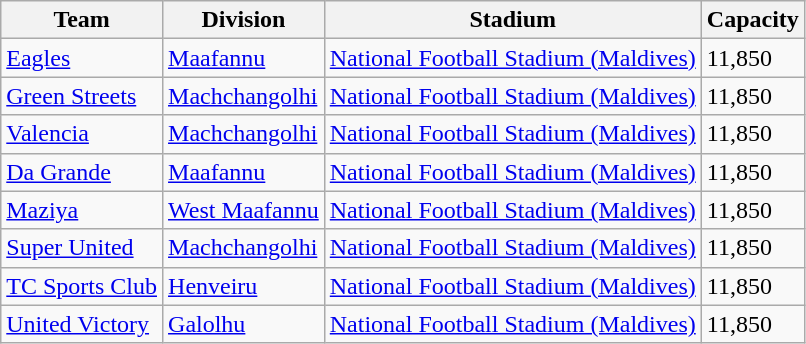<table class="wikitable sortable" style="text-align: left;">
<tr>
<th>Team</th>
<th>Division</th>
<th>Stadium</th>
<th>Capacity</th>
</tr>
<tr>
<td><a href='#'>Eagles</a></td>
<td><a href='#'>Maafannu</a></td>
<td><a href='#'>National Football Stadium (Maldives)</a></td>
<td>11,850</td>
</tr>
<tr>
<td><a href='#'>Green Streets</a></td>
<td><a href='#'>Machchangolhi</a></td>
<td><a href='#'>National Football Stadium (Maldives)</a></td>
<td>11,850</td>
</tr>
<tr>
<td><a href='#'>Valencia</a></td>
<td><a href='#'>Machchangolhi</a></td>
<td><a href='#'>National Football Stadium (Maldives)</a></td>
<td>11,850</td>
</tr>
<tr>
<td><a href='#'>Da Grande</a></td>
<td><a href='#'>Maafannu</a></td>
<td><a href='#'>National Football Stadium (Maldives)</a></td>
<td>11,850</td>
</tr>
<tr>
<td><a href='#'>Maziya</a></td>
<td><a href='#'>West Maafannu</a></td>
<td><a href='#'>National Football Stadium (Maldives)</a></td>
<td>11,850</td>
</tr>
<tr>
<td><a href='#'>Super United</a></td>
<td><a href='#'>Machchangolhi</a></td>
<td><a href='#'>National Football Stadium (Maldives)</a></td>
<td>11,850</td>
</tr>
<tr>
<td><a href='#'>TC Sports Club</a></td>
<td><a href='#'>Henveiru</a></td>
<td><a href='#'>National Football Stadium (Maldives)</a></td>
<td>11,850</td>
</tr>
<tr>
<td><a href='#'>United Victory</a></td>
<td><a href='#'>Galolhu</a></td>
<td><a href='#'>National Football Stadium (Maldives)</a></td>
<td>11,850</td>
</tr>
</table>
